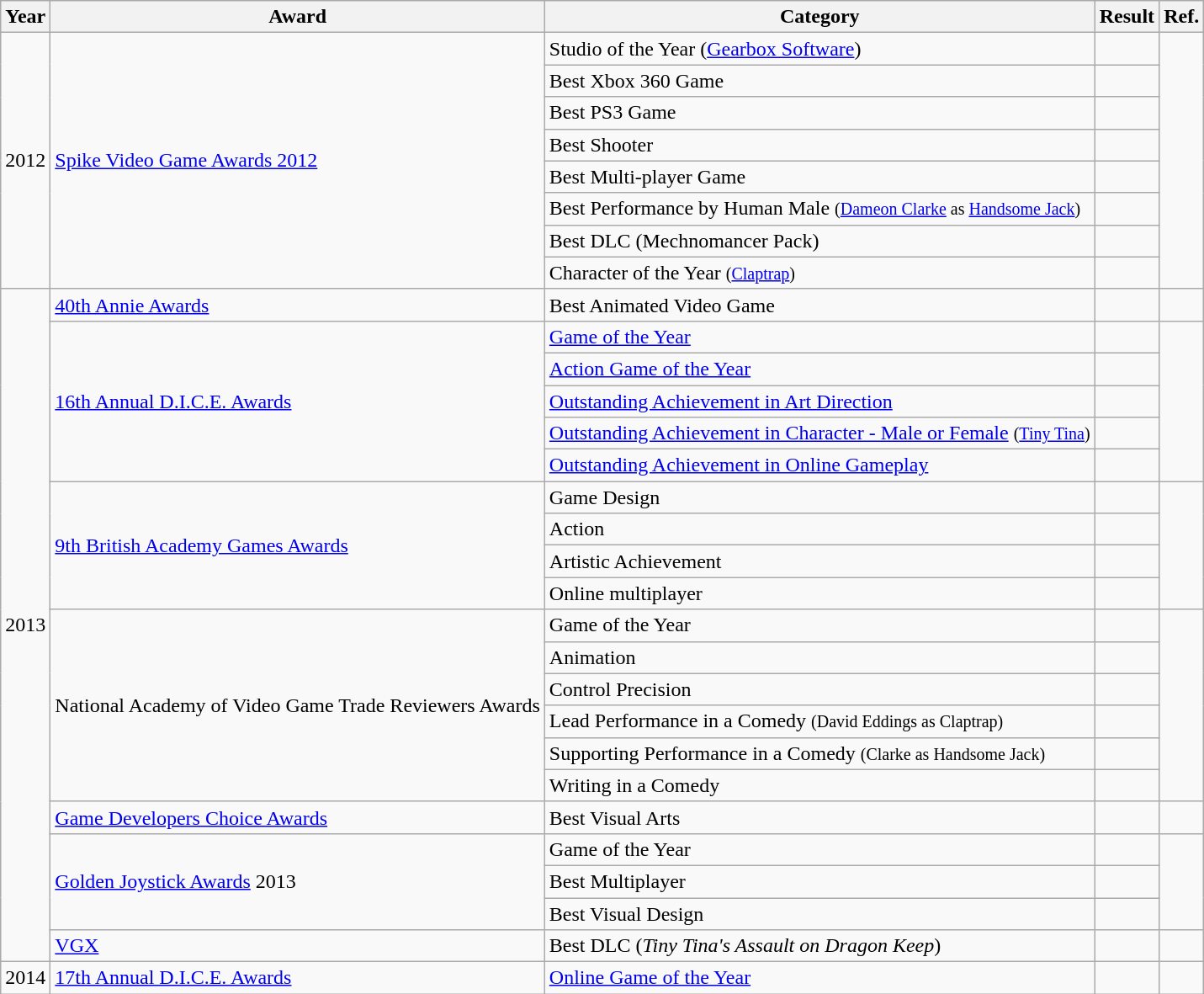<table class="wikitable sortable">
<tr>
<th>Year</th>
<th>Award</th>
<th>Category</th>
<th>Result</th>
<th>Ref.</th>
</tr>
<tr>
<td style="text-align:center;" rowspan="8">2012</td>
<td rowspan="8"><a href='#'>Spike Video Game Awards 2012</a></td>
<td>Studio of the Year (<a href='#'>Gearbox Software</a>)</td>
<td></td>
<td rowspan="8" style="text-align:center;"></td>
</tr>
<tr>
<td>Best Xbox 360 Game</td>
<td></td>
</tr>
<tr>
<td>Best PS3 Game</td>
<td></td>
</tr>
<tr>
<td>Best Shooter</td>
<td></td>
</tr>
<tr>
<td>Best Multi-player Game</td>
<td></td>
</tr>
<tr>
<td>Best Performance by Human Male <small>(<a href='#'>Dameon Clarke</a> as <a href='#'>Handsome Jack</a>)</small></td>
<td></td>
</tr>
<tr>
<td>Best DLC (Mechnomancer Pack)</td>
<td></td>
</tr>
<tr>
<td>Character of the Year <small>(<a href='#'>Claptrap</a>)</small></td>
<td></td>
</tr>
<tr>
<td style="text-align:center;" rowspan="21">2013</td>
<td><a href='#'>40th Annie Awards</a></td>
<td>Best Animated Video Game</td>
<td></td>
<td align="center"></td>
</tr>
<tr>
<td rowspan="5"><a href='#'>16th Annual D.I.C.E. Awards</a></td>
<td><a href='#'>Game of the Year</a></td>
<td></td>
<td style="text-align:center;" rowspan="5"></td>
</tr>
<tr>
<td><a href='#'>Action Game of the Year</a></td>
<td></td>
</tr>
<tr>
<td><a href='#'>Outstanding Achievement in Art Direction</a></td>
<td></td>
</tr>
<tr>
<td><a href='#'>Outstanding Achievement in Character - Male or Female</a> <small>(<a href='#'>Tiny Tina</a>)</small></td>
<td></td>
</tr>
<tr>
<td><a href='#'>Outstanding Achievement in Online Gameplay</a></td>
<td></td>
</tr>
<tr>
<td rowspan="4"><a href='#'>9th British Academy Games Awards</a></td>
<td>Game Design</td>
<td></td>
<td rowspan="4" style="text-align:center;"></td>
</tr>
<tr>
<td>Action</td>
<td></td>
</tr>
<tr>
<td>Artistic Achievement</td>
<td></td>
</tr>
<tr>
<td>Online multiplayer</td>
<td></td>
</tr>
<tr>
<td rowspan="6">National Academy of Video Game Trade Reviewers Awards</td>
<td>Game of the Year</td>
<td></td>
<td rowspan="6" style="text-align:center;"></td>
</tr>
<tr>
<td>Animation</td>
<td></td>
</tr>
<tr>
<td>Control Precision</td>
<td></td>
</tr>
<tr>
<td>Lead Performance in a Comedy <small>(David Eddings as Claptrap)</small></td>
<td></td>
</tr>
<tr>
<td>Supporting Performance in a Comedy <small>(Clarke as Handsome Jack)</small></td>
<td></td>
</tr>
<tr>
<td>Writing in a Comedy</td>
<td></td>
</tr>
<tr>
<td><a href='#'>Game Developers Choice Awards</a></td>
<td>Best Visual Arts</td>
<td></td>
<td align="center"></td>
</tr>
<tr>
<td rowspan="3"><a href='#'>Golden Joystick Awards</a> 2013</td>
<td>Game of the Year</td>
<td></td>
<td rowspan="3" style="text-align:center;"></td>
</tr>
<tr>
<td>Best Multiplayer</td>
<td></td>
</tr>
<tr>
<td>Best Visual Design</td>
<td></td>
</tr>
<tr>
<td><a href='#'>VGX</a></td>
<td>Best DLC (<em>Tiny Tina's Assault on Dragon Keep</em>)</td>
<td></td>
<td style="text-align:center;"></td>
</tr>
<tr>
<td rowspan="1" style="text-align:center;">2014</td>
<td><a href='#'>17th Annual D.I.C.E. Awards</a></td>
<td><a href='#'>Online Game of the Year</a></td>
<td></td>
<td style="text-align:center;"></td>
</tr>
</table>
